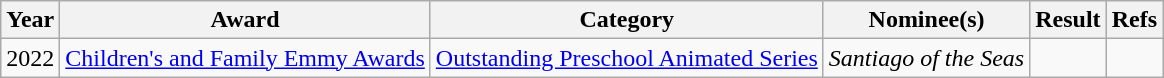<table class="wikitable">
<tr>
<th>Year</th>
<th>Award</th>
<th>Category</th>
<th>Nominee(s)</th>
<th>Result</th>
<th>Refs</th>
</tr>
<tr>
<td>2022</td>
<td><a href='#'>Children's and Family Emmy Awards</a></td>
<td><a href='#'>Outstanding Preschool Animated Series</a></td>
<td><em>Santiago of the Seas</em></td>
<td></td>
<td></td>
</tr>
</table>
